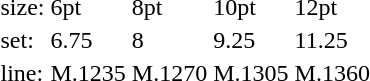<table style="margin-left:40px;">
<tr>
<td>size:</td>
<td>6pt</td>
<td>8pt</td>
<td>10pt</td>
<td>12pt</td>
</tr>
<tr>
<td>set:</td>
<td>6.75</td>
<td>8</td>
<td>9.25</td>
<td>11.25</td>
</tr>
<tr>
<td>line:</td>
<td>M.1235</td>
<td>M.1270</td>
<td>M.1305</td>
<td>M.1360</td>
</tr>
</table>
